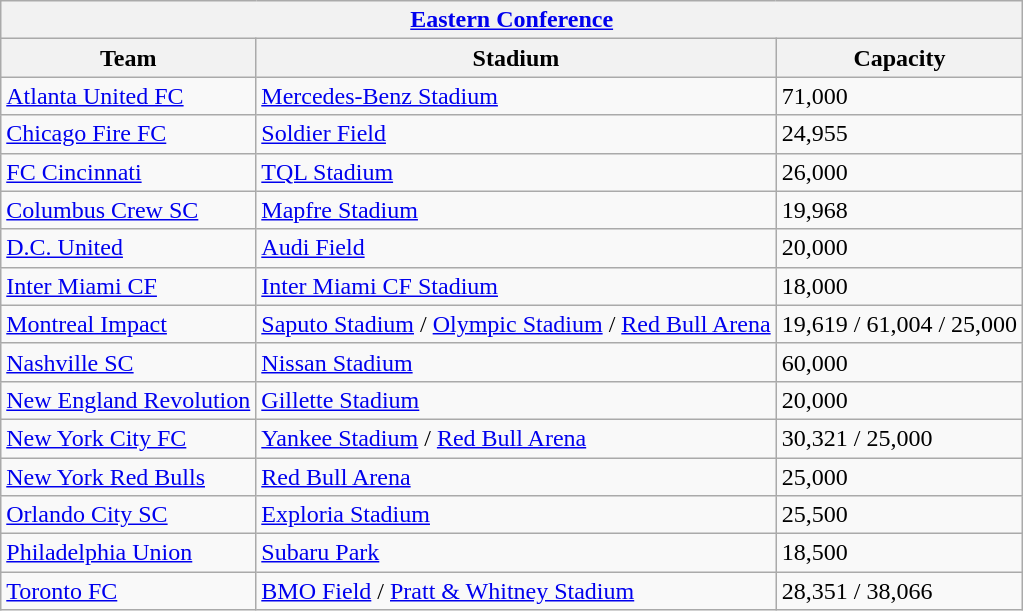<table class="wikitable" style="text-align:left">
<tr>
<th colspan=3><a href='#'>Eastern Conference</a></th>
</tr>
<tr>
<th>Team</th>
<th>Stadium</th>
<th>Capacity</th>
</tr>
<tr>
<td><a href='#'>Atlanta United FC</a></td>
<td><a href='#'>Mercedes-Benz Stadium</a></td>
<td>71,000</td>
</tr>
<tr>
<td><a href='#'>Chicago Fire FC</a></td>
<td><a href='#'>Soldier Field</a></td>
<td>24,955</td>
</tr>
<tr>
<td><a href='#'>FC Cincinnati</a></td>
<td><a href='#'>TQL Stadium</a></td>
<td>26,000</td>
</tr>
<tr>
<td><a href='#'>Columbus Crew SC</a></td>
<td><a href='#'>Mapfre Stadium</a></td>
<td>19,968</td>
</tr>
<tr>
<td><a href='#'>D.C. United</a></td>
<td><a href='#'>Audi Field</a></td>
<td>20,000</td>
</tr>
<tr>
<td><a href='#'>Inter Miami CF</a></td>
<td><a href='#'>Inter Miami CF Stadium</a></td>
<td>18,000</td>
</tr>
<tr>
<td><a href='#'>Montreal Impact</a></td>
<td><a href='#'>Saputo Stadium</a> / <a href='#'>Olympic Stadium</a> / <a href='#'>Red Bull Arena</a></td>
<td>19,619 / 61,004 / 25,000</td>
</tr>
<tr>
<td><a href='#'>Nashville SC</a></td>
<td><a href='#'>Nissan Stadium</a></td>
<td>60,000</td>
</tr>
<tr>
<td><a href='#'>New England Revolution</a></td>
<td><a href='#'>Gillette Stadium</a></td>
<td>20,000</td>
</tr>
<tr>
<td><a href='#'>New York City FC</a></td>
<td><a href='#'>Yankee Stadium</a> / <a href='#'>Red Bull Arena</a></td>
<td>30,321 / 25,000</td>
</tr>
<tr>
<td><a href='#'>New York Red Bulls</a></td>
<td><a href='#'>Red Bull Arena</a></td>
<td>25,000</td>
</tr>
<tr>
<td><a href='#'>Orlando City SC</a></td>
<td><a href='#'>Exploria Stadium</a></td>
<td>25,500</td>
</tr>
<tr>
<td><a href='#'>Philadelphia Union</a></td>
<td><a href='#'>Subaru Park</a></td>
<td>18,500</td>
</tr>
<tr>
<td><a href='#'>Toronto FC</a></td>
<td><a href='#'>BMO Field</a> / <a href='#'>Pratt & Whitney Stadium</a></td>
<td>28,351 / 38,066</td>
</tr>
</table>
